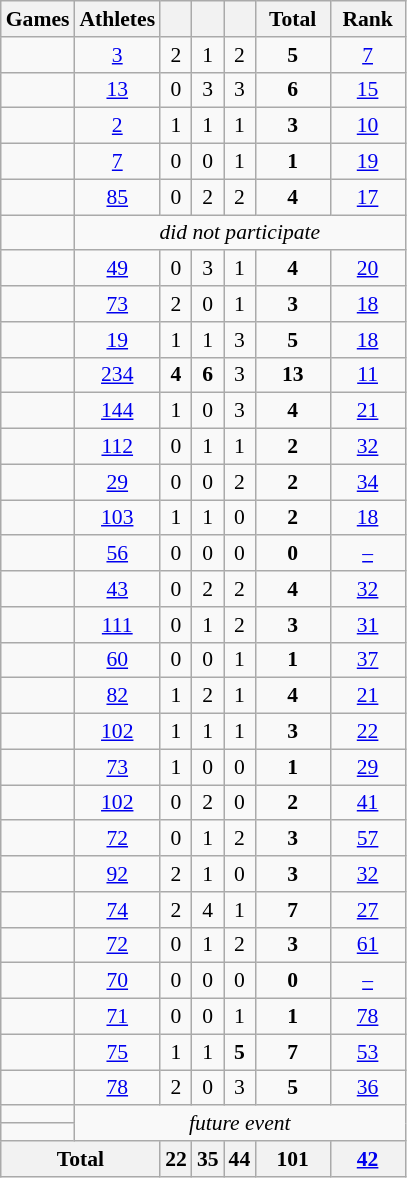<table class="wikitable" style="text-align:center; font-size:90%;">
<tr>
<th>Games</th>
<th>Athletes</th>
<th width:3em; font-weight:bold;"></th>
<th width:3em; font-weight:bold;"></th>
<th width:3em; font-weight:bold;"></th>
<th style="width:3em; font-weight:bold;">Total</th>
<th style="width:3em; font-weight:bold;">Rank</th>
</tr>
<tr>
<td align=left></td>
<td><a href='#'>3</a></td>
<td>2</td>
<td>1</td>
<td>2</td>
<td><strong>5</strong></td>
<td><a href='#'>7</a></td>
</tr>
<tr>
<td align=left></td>
<td><a href='#'>13</a></td>
<td>0</td>
<td>3</td>
<td>3</td>
<td><strong>6</strong></td>
<td><a href='#'>15</a></td>
</tr>
<tr>
<td align=left></td>
<td><a href='#'>2</a></td>
<td>1</td>
<td>1</td>
<td>1</td>
<td><strong>3</strong></td>
<td><a href='#'>10</a></td>
</tr>
<tr>
<td align=left></td>
<td><a href='#'>7</a></td>
<td>0</td>
<td>0</td>
<td>1</td>
<td><strong>1</strong></td>
<td><a href='#'>19</a></td>
</tr>
<tr>
<td align=left></td>
<td><a href='#'>85</a></td>
<td>0</td>
<td>2</td>
<td>2</td>
<td><strong>4</strong></td>
<td><a href='#'>17</a></td>
</tr>
<tr>
<td align=left></td>
<td colspan=6><em>did not participate</em></td>
</tr>
<tr>
<td align=left></td>
<td><a href='#'>49</a></td>
<td>0</td>
<td>3</td>
<td>1</td>
<td><strong>4</strong></td>
<td><a href='#'>20</a></td>
</tr>
<tr>
<td align=left></td>
<td><a href='#'>73</a></td>
<td>2</td>
<td>0</td>
<td>1</td>
<td><strong>3</strong></td>
<td><a href='#'>18</a></td>
</tr>
<tr>
<td align=left></td>
<td><a href='#'>19</a></td>
<td>1</td>
<td>1</td>
<td>3</td>
<td><strong>5</strong></td>
<td><a href='#'>18</a></td>
</tr>
<tr>
<td align=left></td>
<td><a href='#'>234</a></td>
<td><strong>4</strong></td>
<td><strong>6</strong></td>
<td>3</td>
<td><strong>13</strong></td>
<td><a href='#'>11</a></td>
</tr>
<tr>
<td align=left></td>
<td><a href='#'>144</a></td>
<td>1</td>
<td>0</td>
<td>3</td>
<td><strong>4</strong></td>
<td><a href='#'>21</a></td>
</tr>
<tr>
<td align=left></td>
<td><a href='#'>112</a></td>
<td>0</td>
<td>1</td>
<td>1</td>
<td><strong>2</strong></td>
<td><a href='#'>32</a></td>
</tr>
<tr>
<td align=left></td>
<td><a href='#'>29</a></td>
<td>0</td>
<td>0</td>
<td>2</td>
<td><strong>2</strong></td>
<td><a href='#'>34</a></td>
</tr>
<tr>
<td align=left></td>
<td><a href='#'>103</a></td>
<td>1</td>
<td>1</td>
<td>0</td>
<td><strong>2</strong></td>
<td><a href='#'>18</a></td>
</tr>
<tr>
<td align=left></td>
<td><a href='#'>56</a></td>
<td>0</td>
<td>0</td>
<td>0</td>
<td><strong>0</strong></td>
<td><a href='#'>–</a></td>
</tr>
<tr>
<td align=left></td>
<td><a href='#'>43</a></td>
<td>0</td>
<td>2</td>
<td>2</td>
<td><strong>4</strong></td>
<td><a href='#'>32</a></td>
</tr>
<tr>
<td align=left></td>
<td><a href='#'>111</a></td>
<td>0</td>
<td>1</td>
<td>2</td>
<td><strong>3</strong></td>
<td><a href='#'>31</a></td>
</tr>
<tr>
<td align=left></td>
<td><a href='#'>60</a></td>
<td>0</td>
<td>0</td>
<td>1</td>
<td><strong>1</strong></td>
<td><a href='#'>37</a></td>
</tr>
<tr>
<td align=left></td>
<td><a href='#'>82</a></td>
<td>1</td>
<td>2</td>
<td>1</td>
<td><strong>4</strong></td>
<td><a href='#'>21</a></td>
</tr>
<tr>
<td align=left></td>
<td><a href='#'>102</a></td>
<td>1</td>
<td>1</td>
<td>1</td>
<td><strong>3</strong></td>
<td><a href='#'>22</a></td>
</tr>
<tr>
<td align=left></td>
<td><a href='#'>73</a></td>
<td>1</td>
<td>0</td>
<td>0</td>
<td><strong>1</strong></td>
<td><a href='#'>29</a></td>
</tr>
<tr>
<td align=left></td>
<td><a href='#'>102</a></td>
<td>0</td>
<td>2</td>
<td>0</td>
<td><strong>2</strong></td>
<td><a href='#'>41</a></td>
</tr>
<tr>
<td align=left></td>
<td><a href='#'>72</a></td>
<td>0</td>
<td>1</td>
<td>2</td>
<td><strong>3</strong></td>
<td><a href='#'>57</a></td>
</tr>
<tr>
<td align=left></td>
<td><a href='#'>92</a></td>
<td>2</td>
<td>1</td>
<td>0</td>
<td><strong>3</strong></td>
<td><a href='#'>32</a></td>
</tr>
<tr>
<td align=left></td>
<td><a href='#'>74</a></td>
<td>2</td>
<td>4</td>
<td>1</td>
<td><strong>7</strong></td>
<td><a href='#'>27</a></td>
</tr>
<tr>
<td align=left></td>
<td><a href='#'>72</a></td>
<td>0</td>
<td>1</td>
<td>2</td>
<td><strong>3</strong></td>
<td><a href='#'>61</a></td>
</tr>
<tr>
<td align=left></td>
<td><a href='#'>70</a></td>
<td>0</td>
<td>0</td>
<td>0</td>
<td><strong>0</strong></td>
<td><a href='#'>–</a></td>
</tr>
<tr>
<td align=left></td>
<td><a href='#'>71</a></td>
<td>0</td>
<td>0</td>
<td>1</td>
<td><strong>1</strong></td>
<td><a href='#'>78</a></td>
</tr>
<tr>
<td align=left></td>
<td><a href='#'>75</a></td>
<td>1</td>
<td>1</td>
<td><strong>5</strong></td>
<td><strong>7</strong></td>
<td><a href='#'>53</a></td>
</tr>
<tr>
<td align=left></td>
<td><a href='#'>78</a></td>
<td>2</td>
<td>0</td>
<td>3</td>
<td><strong>5</strong></td>
<td><a href='#'>36</a></td>
</tr>
<tr>
<td align=left></td>
<td colspan=6; rowspan=2><em>future event</em></td>
</tr>
<tr>
<td align=left></td>
</tr>
<tr>
<th colspan=2>Total</th>
<th>22</th>
<th>35</th>
<th>44</th>
<th>101</th>
<th><a href='#'>42</a></th>
</tr>
</table>
